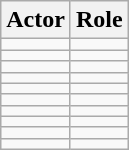<table class="wikitable">
<tr>
<th>Actor</th>
<th>Role</th>
</tr>
<tr>
<td></td>
<td></td>
</tr>
<tr>
<td></td>
<td></td>
</tr>
<tr>
<td></td>
<td></td>
</tr>
<tr>
<td></td>
<td></td>
</tr>
<tr>
<td></td>
<td></td>
</tr>
<tr>
<td></td>
<td></td>
</tr>
<tr>
<td></td>
<td></td>
</tr>
<tr>
<td></td>
<td></td>
</tr>
<tr>
<td></td>
<td></td>
</tr>
<tr>
<td></td>
<td></td>
</tr>
</table>
